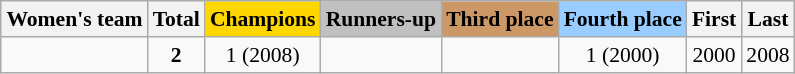<table class="wikitable" style="text-align: center; font-size: 90%; margin-left: 1em;">
<tr>
<th>Women's team</th>
<th>Total</th>
<th style="background-color: gold;">Champions</th>
<th style="background-color: silver;">Runners-up</th>
<th style="background-color: #cc9966;">Third place</th>
<th style="background-color: #9acdff;">Fourth place</th>
<th>First</th>
<th>Last</th>
</tr>
<tr>
<td style="text-align: left;"></td>
<td><strong>2</strong></td>
<td>1 (2008)</td>
<td></td>
<td></td>
<td>1 (2000)</td>
<td>2000</td>
<td>2008</td>
</tr>
</table>
